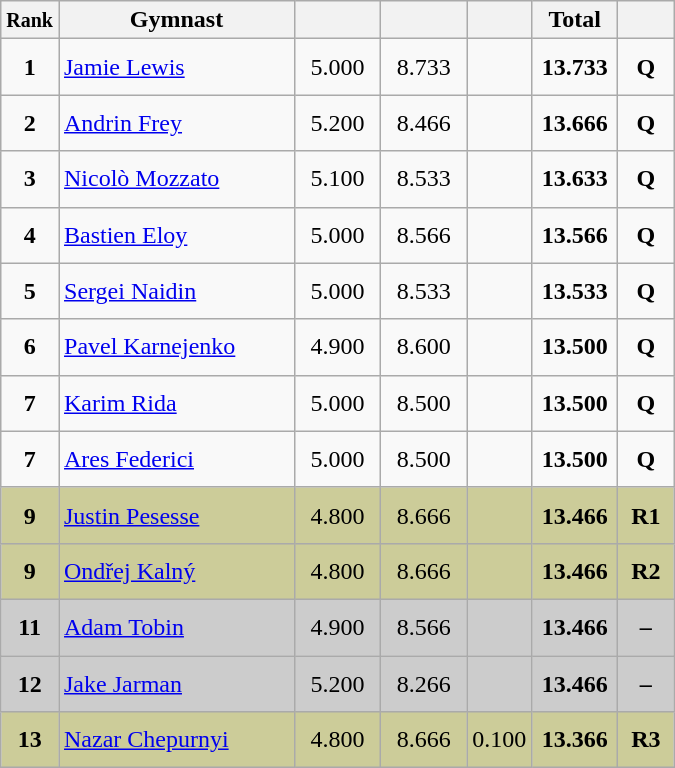<table style="text-align:center;" class="wikitable sortable">
<tr>
<th scope="col" style="width:15px;"><small>Rank</small></th>
<th scope="col" style="width:150px;">Gymnast</th>
<th scope="col" style="width:50px;"><small></small></th>
<th scope="col" style="width:50px;"><small></small></th>
<th scope="col" style="width:20px;"><small></small></th>
<th scope="col" style="width:50px;">Total</th>
<th scope="col" style="width:30px;"><small></small></th>
</tr>
<tr>
<td scope="row" style="text-align:center"><strong>1</strong></td>
<td style="height:30px; text-align:left;"> <a href='#'>Jamie Lewis</a></td>
<td>5.000</td>
<td>8.733</td>
<td></td>
<td><strong>13.733</strong></td>
<td><strong>Q</strong></td>
</tr>
<tr>
<td scope="row" style="text-align:center"><strong>2</strong></td>
<td style="height:30px; text-align:left;"> <a href='#'>Andrin Frey</a></td>
<td>5.200</td>
<td>8.466</td>
<td></td>
<td><strong>13.666</strong></td>
<td><strong>Q</strong></td>
</tr>
<tr>
<td scope="row" style="text-align:center"><strong>3</strong></td>
<td style="height:30px; text-align:left;"> <a href='#'>Nicolò Mozzato</a></td>
<td>5.100</td>
<td>8.533</td>
<td></td>
<td><strong>13.633</strong></td>
<td><strong>Q</strong></td>
</tr>
<tr>
<td scope="row" style="text-align:center"><strong>4</strong></td>
<td style="height:30px; text-align:left;"> <a href='#'>Bastien Eloy</a></td>
<td>5.000</td>
<td>8.566</td>
<td></td>
<td><strong>13.566</strong></td>
<td><strong>Q</strong></td>
</tr>
<tr>
<td scope="row" style="text-align:center"><strong>5</strong></td>
<td style="height:30px; text-align:left;"> <a href='#'>Sergei Naidin</a></td>
<td>5.000</td>
<td>8.533</td>
<td></td>
<td><strong>13.533</strong></td>
<td><strong>Q</strong></td>
</tr>
<tr>
<td scope="row" style="text-align:center"><strong>6</strong></td>
<td style="height:30px; text-align:left;"> <a href='#'>Pavel Karnejenko</a></td>
<td>4.900</td>
<td>8.600</td>
<td></td>
<td><strong>13.500</strong></td>
<td><strong>Q</strong></td>
</tr>
<tr>
<td scope="row" style="text-align:center"><strong>7</strong></td>
<td style="height:30px; text-align:left;"> <a href='#'>Karim Rida</a></td>
<td>5.000</td>
<td>8.500</td>
<td></td>
<td><strong>13.500</strong></td>
<td><strong>Q</strong></td>
</tr>
<tr>
<td scope="row" style="text-align:center"><strong>7</strong></td>
<td style="height:30px; text-align:left;"> <a href='#'>Ares Federici</a></td>
<td>5.000</td>
<td>8.500</td>
<td></td>
<td><strong>13.500</strong></td>
<td><strong>Q</strong></td>
</tr>
<tr style="background:#cccc99;">
<td scope="row" style="text-align:center"><strong>9</strong></td>
<td style="height:30px; text-align:left;"> <a href='#'>Justin Pesesse</a></td>
<td>4.800</td>
<td>8.666</td>
<td></td>
<td><strong>13.466</strong></td>
<td><strong>R1</strong></td>
</tr>
<tr style="background:#cccc99;">
<td scope="row" style="text-align:center"><strong>9</strong></td>
<td style="height:30px; text-align:left;"> <a href='#'>Ondřej Kalný</a></td>
<td>4.800</td>
<td>8.666</td>
<td></td>
<td><strong>13.466</strong></td>
<td><strong>R2</strong></td>
</tr>
<tr style="background:#cccccc;">
<td scope="row" style="text-align:center"><strong>11</strong></td>
<td style="height:30px; text-align:left;"> <a href='#'>Adam Tobin</a></td>
<td>4.900</td>
<td>8.566</td>
<td></td>
<td><strong>13.466</strong></td>
<td><strong>–</strong></td>
</tr>
<tr style="background:#cccccc;">
<td scope="row" style="text-align:center"><strong>12</strong></td>
<td style="height:30px; text-align:left;"> <a href='#'>Jake Jarman</a></td>
<td>5.200</td>
<td>8.266</td>
<td></td>
<td><strong>13.466</strong></td>
<td><strong>–</strong></td>
</tr>
<tr style="background:#cccc99;">
<td scope="row" style="text-align:center"><strong>13</strong></td>
<td style="height:30px; text-align:left;"> <a href='#'>Nazar Chepurnyi</a></td>
<td>4.800</td>
<td>8.666</td>
<td>0.100</td>
<td><strong>13.366</strong></td>
<td><strong>R3</strong></td>
</tr>
</table>
